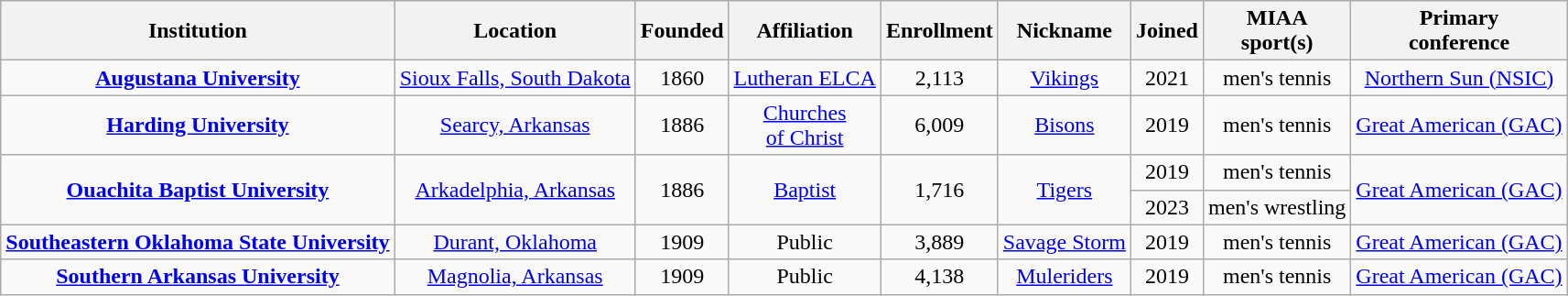<table class="wikitable sortable" style="text-align:center;">
<tr>
<th>Institution</th>
<th>Location</th>
<th>Founded</th>
<th>Affiliation</th>
<th>Enrollment</th>
<th>Nickname</th>
<th>Joined</th>
<th>MIAA<br>sport(s)</th>
<th>Primary<br>conference</th>
</tr>
<tr>
<td><strong><a href='#'>Augustana University</a></strong></td>
<td><a href='#'>Sioux Falls, South Dakota</a></td>
<td>1860</td>
<td><a href='#'>Lutheran ELCA</a></td>
<td>2,113</td>
<td><a href='#'>Vikings</a></td>
<td>2021</td>
<td>men's tennis</td>
<td><a href='#'>Northern Sun (NSIC)</a></td>
</tr>
<tr>
<td><strong><a href='#'>Harding University</a></strong></td>
<td><a href='#'>Searcy, Arkansas</a></td>
<td>1886</td>
<td><a href='#'>Churches<br>of Christ</a></td>
<td>6,009</td>
<td><a href='#'>Bisons</a></td>
<td>2019</td>
<td>men's tennis</td>
<td><a href='#'>Great American (GAC)</a></td>
</tr>
<tr>
<td rowspan="2"><strong><a href='#'>Ouachita Baptist University</a></strong></td>
<td rowspan="2"><a href='#'>Arkadelphia, Arkansas</a></td>
<td rowspan="2">1886</td>
<td rowspan="2"><a href='#'>Baptist</a></td>
<td rowspan="2">1,716</td>
<td rowspan="2"><a href='#'>Tigers</a></td>
<td>2019</td>
<td>men's tennis</td>
<td rowspan="2"><a href='#'>Great American (GAC)</a></td>
</tr>
<tr>
<td>2023</td>
<td>men's wrestling</td>
</tr>
<tr>
<td><strong><a href='#'>Southeastern Oklahoma State University</a></strong></td>
<td><a href='#'>Durant, Oklahoma</a></td>
<td>1909</td>
<td>Public</td>
<td>3,889</td>
<td><a href='#'>Savage Storm</a></td>
<td>2019</td>
<td>men's tennis</td>
<td><a href='#'>Great American (GAC)</a></td>
</tr>
<tr>
<td><strong><a href='#'>Southern Arkansas University</a></strong></td>
<td><a href='#'>Magnolia, Arkansas</a></td>
<td>1909</td>
<td>Public</td>
<td>4,138</td>
<td><a href='#'>Muleriders</a></td>
<td>2019</td>
<td>men's tennis</td>
<td><a href='#'>Great American (GAC)</a></td>
</tr>
</table>
